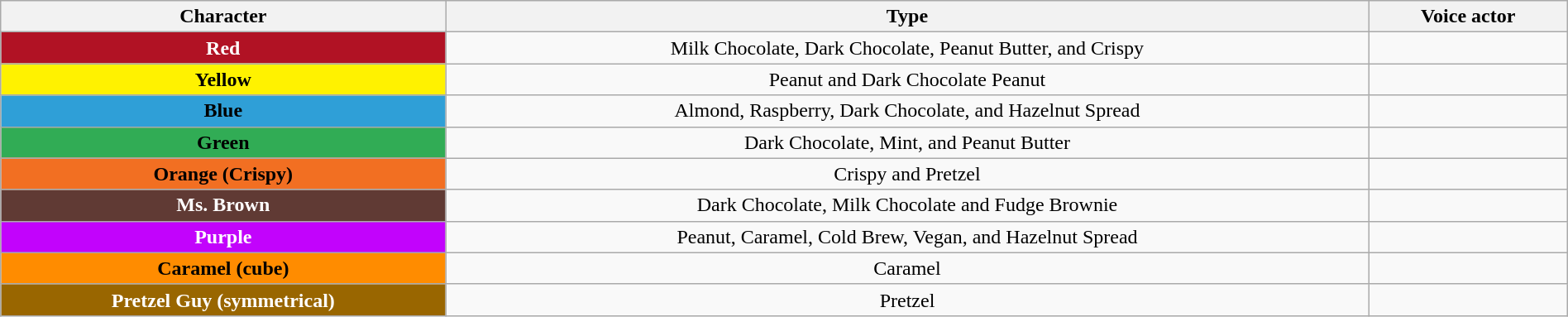<table class="wikitable plainrowheaders" style="width:100%; text-align:center; padding:0 9px;">
<tr>
<th scope="col">Character</th>
<th scope="col">Type</th>
<th scope="col">Voice actor</th>
</tr>
<tr>
<th scope="row" style="background: #B11224; color: white; text-align:center;">Red</th>
<td>Milk Chocolate, Dark Chocolate, Peanut Butter, and Crispy</td>
<td></td>
</tr>
<tr>
<th scope="row" style="background: #FFF200; text-align:center;">Yellow</th>
<td>Peanut and Dark Chocolate Peanut</td>
<td></td>
</tr>
<tr>
<th scope="row" style="background: #2F9FD7; text-align:center;">Blue</th>
<td>Almond, Raspberry, Dark Chocolate, and Hazelnut Spread</td>
<td></td>
</tr>
<tr>
<th scope="row" style="background: #31AC55; text-align:center;">Green</th>
<td>Dark Chocolate, Mint, and Peanut Butter</td>
<td></td>
</tr>
<tr>
<th scope="row" style="background: #F26F22; text-align:center;">Orange (Crispy)</th>
<td>Crispy and Pretzel</td>
<td></td>
</tr>
<tr>
<th scope="row" style="background: #603A34; color: white; text-align:center;">Ms. Brown</th>
<td>Dark Chocolate, Milk Chocolate and Fudge Brownie</td>
<td></td>
</tr>
<tr>
<th scope="row" style="background: #c203fc; color: white; text-align:center;">Purple</th>
<td>Peanut, Caramel, Cold Brew, Vegan, and Hazelnut Spread</td>
<td></td>
</tr>
<tr>
<th scope="row" style="background: #FF8C00; text-align:center;">Caramel (cube)</th>
<td>Caramel</td>
<td></td>
</tr>
<tr>
<th scope="row" style="background: #996600; color: white; text-align:center;">Pretzel Guy (symmetrical)</th>
<td>Pretzel</td>
<td></td>
</tr>
</table>
